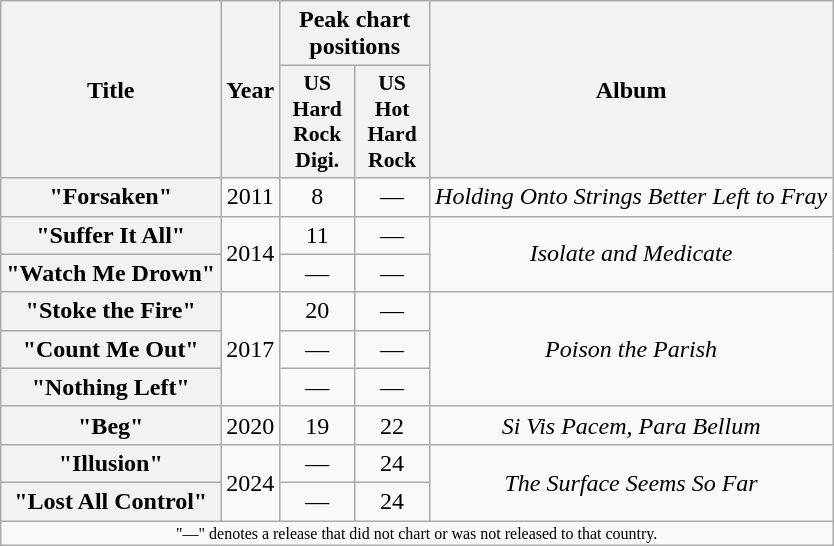<table class="wikitable plainrowheaders" style="text-align:center;">
<tr>
<th rowspan="2">Title</th>
<th rowspan="2">Year</th>
<th colspan="2">Peak chart positions</th>
<th rowspan="2">Album</th>
</tr>
<tr>
<th scope="col" style="width:3em;font-size:90%;">US Hard Rock Digi.</th>
<th scope="col" style="width:3em;font-size:90%;">US Hot Hard Rock</th>
</tr>
<tr>
<th scope="row">"Forsaken"</th>
<td>2011</td>
<td>8</td>
<td>—</td>
<td><em>Holding Onto Strings Better Left to Fray</em></td>
</tr>
<tr>
<th scope="row">"Suffer It All"</th>
<td rowspan="2">2014</td>
<td>11</td>
<td>—</td>
<td rowspan="2"><em>Isolate and Medicate</em></td>
</tr>
<tr>
<th scope="row">"Watch Me Drown"</th>
<td>—</td>
<td>—</td>
</tr>
<tr>
<th scope="row">"Stoke the Fire"</th>
<td rowspan="3">2017</td>
<td>20</td>
<td>—</td>
<td rowspan="3"><em>Poison the Parish</em></td>
</tr>
<tr>
<th scope="row">"Count Me Out"</th>
<td>—</td>
<td>—</td>
</tr>
<tr>
<th scope="row">"Nothing Left"</th>
<td>—</td>
<td>—</td>
</tr>
<tr>
<th scope="row">"Beg"</th>
<td>2020</td>
<td>19</td>
<td>22</td>
<td><em>Si Vis Pacem, Para Bellum</em></td>
</tr>
<tr>
<th scope="row">"Illusion"</th>
<td rowspan="2">2024</td>
<td>—</td>
<td>24</td>
<td rowspan="2"><em>The Surface Seems So Far</em></td>
</tr>
<tr>
<th scope="row">"Lost All Control"</th>
<td>—</td>
<td>24</td>
</tr>
<tr>
<td colspan="5" style="text-align:center; font-size:8pt;">"—" denotes a release that did not chart or was not released to that country.</td>
</tr>
</table>
